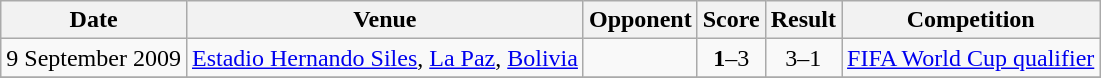<table class="wikitable" style="font-size:100%">
<tr>
<th>Date</th>
<th>Venue</th>
<th>Opponent</th>
<th>Score</th>
<th>Result</th>
<th>Competition</th>
</tr>
<tr>
<td>9 September 2009</td>
<td><a href='#'>Estadio Hernando Siles</a>, <a href='#'>La Paz</a>, <a href='#'>Bolivia</a></td>
<td></td>
<td align="center"><strong>1</strong>–3</td>
<td align="center">3–1</td>
<td><a href='#'>FIFA World Cup qualifier</a></td>
</tr>
<tr>
</tr>
</table>
